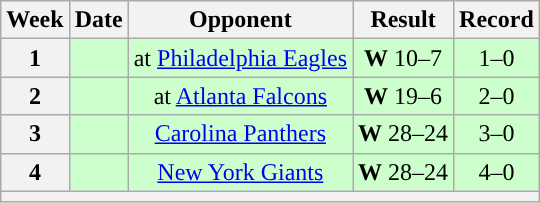<table class="wikitable" style="text-align:center">
<tr>
<th>Week</th>
<th>Date</th>
<th>Opponent</th>
<th>Result</th>
<th>Record</th>
</tr>
<tr style="background:#cfc">
<th>1</th>
<td></td>
<td>at <a href='#'>Philadelphia Eagles</a></td>
<td><strong>W</strong> 10–7</td>
<td>1–0</td>
</tr>
<tr style="background:#cfc">
<th>2</th>
<td></td>
<td>at <a href='#'>Atlanta Falcons</a></td>
<td><strong>W</strong> 19–6</td>
<td>2–0</td>
</tr>
<tr style="background:#cfc">
<th>3</th>
<td></td>
<td><a href='#'>Carolina Panthers</a></td>
<td><strong>W</strong> 28–24</td>
<td>3–0</td>
</tr>
<tr style="background:#cfc">
<th>4</th>
<td></td>
<td><a href='#'>New York Giants</a></td>
<td><strong>W</strong> 28–24</td>
<td>4–0</td>
</tr>
<tr>
<th colspan="5"></th>
</tr>
</table>
